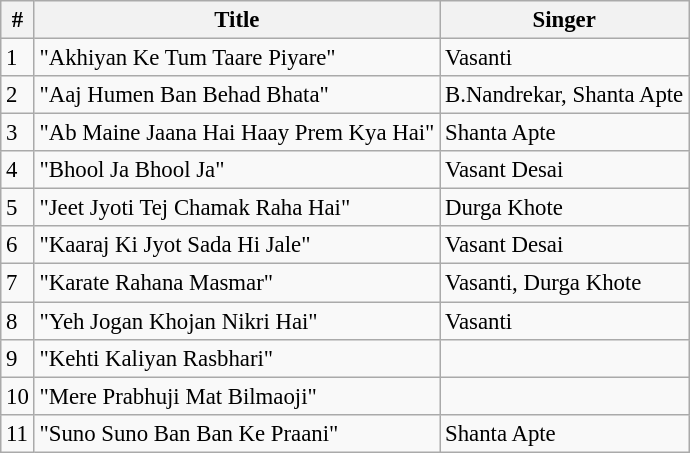<table class="wikitable" style="font-size:95%;">
<tr>
<th>#</th>
<th>Title</th>
<th>Singer</th>
</tr>
<tr>
<td>1</td>
<td>"Akhiyan Ke Tum Taare Piyare"</td>
<td>Vasanti</td>
</tr>
<tr>
<td>2</td>
<td>"Aaj Humen Ban Behad Bhata"</td>
<td>B.Nandrekar, Shanta Apte</td>
</tr>
<tr>
<td>3</td>
<td>"Ab Maine Jaana Hai Haay Prem Kya Hai"</td>
<td>Shanta Apte</td>
</tr>
<tr>
<td>4</td>
<td>"Bhool Ja Bhool Ja"</td>
<td>Vasant Desai</td>
</tr>
<tr>
<td>5</td>
<td>"Jeet Jyoti Tej Chamak Raha Hai"</td>
<td>Durga Khote</td>
</tr>
<tr>
<td>6</td>
<td>"Kaaraj Ki Jyot Sada Hi Jale"</td>
<td>Vasant Desai</td>
</tr>
<tr>
<td>7</td>
<td>"Karate Rahana Masmar"</td>
<td>Vasanti, Durga Khote</td>
</tr>
<tr>
<td>8</td>
<td>"Yeh Jogan Khojan Nikri Hai"</td>
<td>Vasanti</td>
</tr>
<tr>
<td>9</td>
<td>"Kehti Kaliyan Rasbhari"</td>
<td></td>
</tr>
<tr>
<td>10</td>
<td>"Mere Prabhuji Mat Bilmaoji"</td>
<td></td>
</tr>
<tr>
<td>11</td>
<td>"Suno Suno Ban Ban Ke Praani"</td>
<td>Shanta Apte</td>
</tr>
</table>
